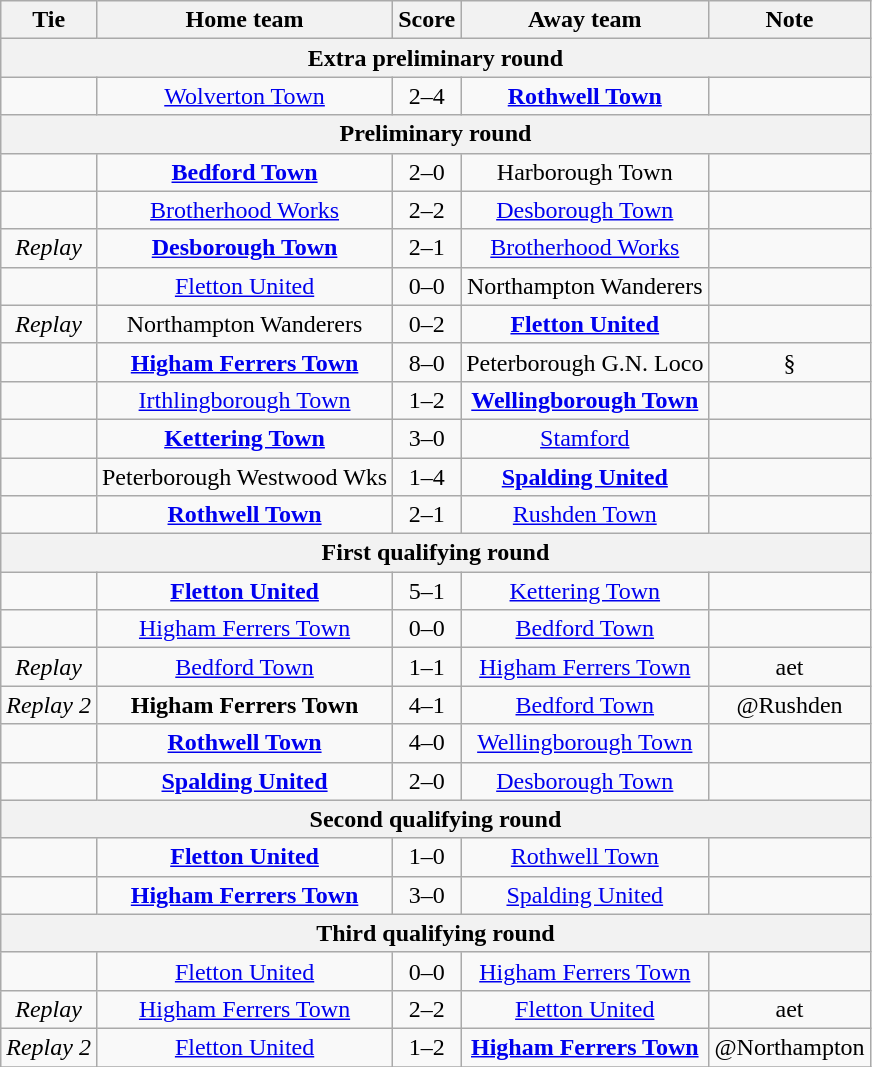<table class="wikitable" style="text-align:center;">
<tr>
<th>Tie</th>
<th>Home team</th>
<th>Score</th>
<th>Away team</th>
<th>Note</th>
</tr>
<tr>
<th colspan=5>Extra preliminary round</th>
</tr>
<tr>
<td></td>
<td><a href='#'>Wolverton Town</a></td>
<td>2–4</td>
<td><strong><a href='#'>Rothwell Town</a></strong></td>
<td></td>
</tr>
<tr>
<th colspan=5>Preliminary round</th>
</tr>
<tr>
<td></td>
<td><strong><a href='#'>Bedford Town</a></strong></td>
<td>2–0</td>
<td>Harborough Town</td>
<td></td>
</tr>
<tr>
<td></td>
<td><a href='#'>Brotherhood Works</a></td>
<td>2–2</td>
<td><a href='#'>Desborough Town</a></td>
<td></td>
</tr>
<tr>
<td><em>Replay</em></td>
<td><strong><a href='#'>Desborough Town</a></strong></td>
<td>2–1</td>
<td><a href='#'>Brotherhood Works</a></td>
<td></td>
</tr>
<tr>
<td></td>
<td><a href='#'>Fletton United</a></td>
<td>0–0</td>
<td>Northampton Wanderers</td>
<td></td>
</tr>
<tr>
<td><em>Replay</em></td>
<td>Northampton Wanderers</td>
<td>0–2</td>
<td><strong><a href='#'>Fletton United</a></strong></td>
<td></td>
</tr>
<tr>
<td></td>
<td><strong><a href='#'>Higham Ferrers Town</a></strong></td>
<td>8–0</td>
<td>Peterborough G.N. Loco</td>
<td>§</td>
</tr>
<tr>
<td></td>
<td><a href='#'>Irthlingborough Town</a></td>
<td>1–2</td>
<td><strong><a href='#'>Wellingborough Town</a></strong></td>
<td></td>
</tr>
<tr>
<td></td>
<td><strong><a href='#'>Kettering Town</a></strong></td>
<td>3–0</td>
<td><a href='#'>Stamford</a></td>
<td></td>
</tr>
<tr>
<td></td>
<td>Peterborough Westwood Wks</td>
<td>1–4</td>
<td><strong><a href='#'>Spalding United</a></strong></td>
<td></td>
</tr>
<tr>
<td></td>
<td><strong><a href='#'>Rothwell Town</a></strong></td>
<td>2–1</td>
<td><a href='#'>Rushden Town</a></td>
<td></td>
</tr>
<tr>
<th colspan=5>First qualifying round</th>
</tr>
<tr>
<td></td>
<td><strong><a href='#'>Fletton United</a></strong></td>
<td>5–1</td>
<td><a href='#'>Kettering Town</a></td>
<td></td>
</tr>
<tr>
<td></td>
<td><a href='#'>Higham Ferrers Town</a></td>
<td>0–0</td>
<td><a href='#'>Bedford Town</a></td>
<td></td>
</tr>
<tr>
<td><em>Replay</em></td>
<td><a href='#'>Bedford Town</a></td>
<td>1–1</td>
<td><a href='#'>Higham Ferrers Town</a></td>
<td>aet</td>
</tr>
<tr>
<td><em>Replay 2</em></td>
<td><strong>Higham Ferrers Town</strong></td>
<td>4–1</td>
<td><a href='#'>Bedford Town</a></td>
<td>@Rushden</td>
</tr>
<tr>
<td></td>
<td><strong><a href='#'>Rothwell Town</a></strong></td>
<td>4–0</td>
<td><a href='#'>Wellingborough Town</a></td>
<td></td>
</tr>
<tr>
<td></td>
<td><strong><a href='#'>Spalding United</a></strong></td>
<td>2–0</td>
<td><a href='#'>Desborough Town</a></td>
<td></td>
</tr>
<tr>
<th colspan=5>Second qualifying round</th>
</tr>
<tr>
<td></td>
<td><strong><a href='#'>Fletton United</a></strong></td>
<td>1–0</td>
<td><a href='#'>Rothwell Town</a></td>
<td></td>
</tr>
<tr>
<td></td>
<td><strong><a href='#'>Higham Ferrers Town</a></strong></td>
<td>3–0</td>
<td><a href='#'>Spalding United</a></td>
<td></td>
</tr>
<tr>
<th colspan=5>Third qualifying round</th>
</tr>
<tr>
<td></td>
<td><a href='#'>Fletton United</a></td>
<td>0–0</td>
<td><a href='#'>Higham Ferrers Town</a></td>
<td></td>
</tr>
<tr>
<td><em>Replay</em></td>
<td><a href='#'>Higham Ferrers Town</a></td>
<td>2–2</td>
<td><a href='#'>Fletton United</a></td>
<td>aet</td>
</tr>
<tr>
<td><em>Replay 2</em></td>
<td><a href='#'>Fletton United</a></td>
<td>1–2</td>
<td><strong><a href='#'>Higham Ferrers Town</a></strong></td>
<td>@Northampton</td>
</tr>
<tr>
</tr>
</table>
